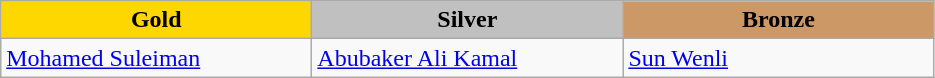<table class="wikitable" style="text-align:left">
<tr align="center">
<td width=200 bgcolor=gold><strong>Gold</strong></td>
<td width=200 bgcolor=silver><strong>Silver</strong></td>
<td width=200 bgcolor=CC9966><strong>Bronze</strong></td>
</tr>
<tr>
<td><a href='#'>Mohamed Suleiman</a><br><em></em></td>
<td><a href='#'>Abubaker Ali Kamal</a><br><em></em></td>
<td><a href='#'>Sun Wenli</a><br><em></em></td>
</tr>
</table>
